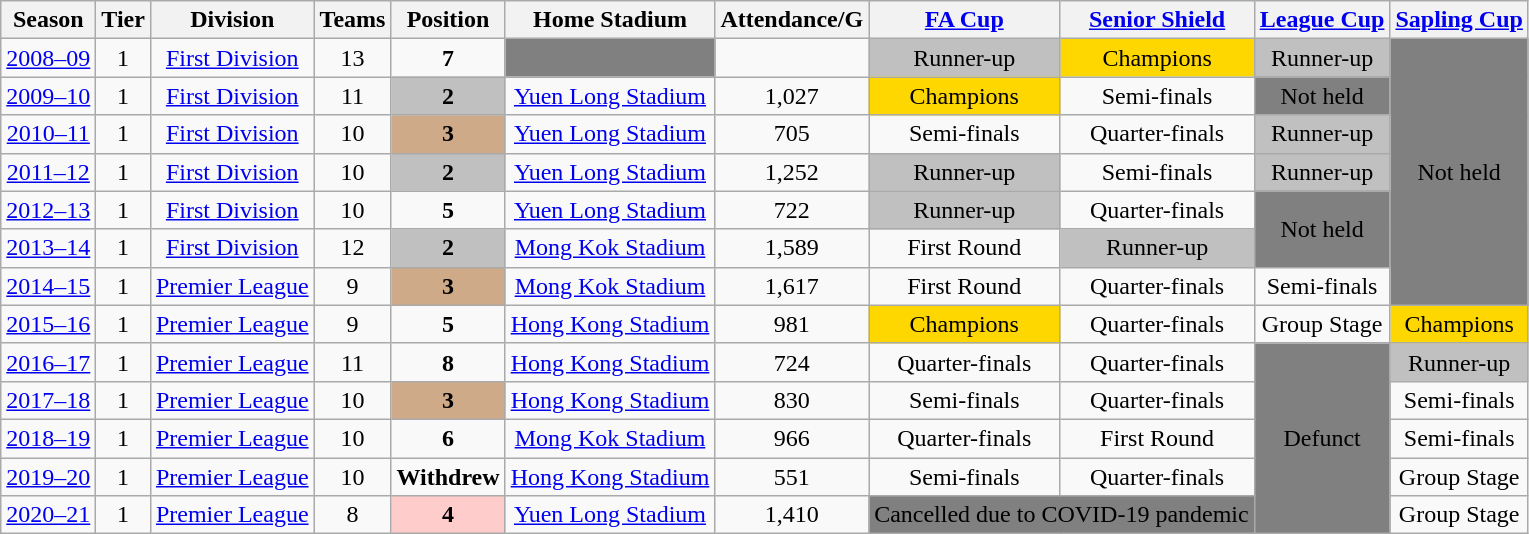<table class="wikitable">
<tr>
<th>Season</th>
<th>Tier</th>
<th>Division</th>
<th>Teams</th>
<th>Position</th>
<th>Home Stadium</th>
<th>Attendance/G</th>
<th><a href='#'>FA Cup</a></th>
<th><a href='#'>Senior Shield</a></th>
<th><a href='#'>League Cup</a></th>
<th><a href='#'>Sapling Cup</a></th>
</tr>
<tr>
<td align=center><a href='#'>2008–09</a></td>
<td align=center>1</td>
<td align=center><a href='#'>First Division</a></td>
<td align=center>13</td>
<td align=center><strong>7</strong></td>
<td align=center style="background:gray;"></td>
<td align=center></td>
<td align=center bgcolor=silver>Runner-up</td>
<td align=center bgcolor=gold>Champions</td>
<td align=center bgcolor=silver>Runner-up</td>
<td rowspan="7" align="center" style="background:gray;">Not held</td>
</tr>
<tr>
<td align=center><a href='#'>2009–10</a></td>
<td align=center>1</td>
<td align=center><a href='#'>First Division</a></td>
<td align=center>11</td>
<td align=center bgcolor=silver><strong>2</strong></td>
<td align=center><a href='#'>Yuen Long Stadium</a></td>
<td align=center>1,027</td>
<td align=center bgcolor=gold>Champions</td>
<td align=center>Semi-finals</td>
<td align=center style="background:gray;">Not held</td>
</tr>
<tr>
<td align=center><a href='#'>2010–11</a></td>
<td align=center>1</td>
<td align=center><a href='#'>First Division</a></td>
<td align=center>10</td>
<td align=center bgcolor=#cfaa88><strong>3</strong></td>
<td align=center><a href='#'>Yuen Long Stadium</a></td>
<td align=center>705</td>
<td align=center>Semi-finals</td>
<td align=center>Quarter-finals</td>
<td align=center bgcolor=silver>Runner-up</td>
</tr>
<tr>
<td align=center><a href='#'>2011–12</a></td>
<td align=center>1</td>
<td align=center><a href='#'>First Division</a></td>
<td align=center>10</td>
<td align=center bgcolor=silver><strong>2</strong></td>
<td align=center><a href='#'>Yuen Long Stadium</a></td>
<td align=center>1,252</td>
<td align=center bgcolor=silver>Runner-up</td>
<td align=center>Semi-finals</td>
<td align=center bgcolor=silver>Runner-up</td>
</tr>
<tr>
<td align=center><a href='#'>2012–13</a></td>
<td align=center>1</td>
<td align=center><a href='#'>First Division</a></td>
<td align=center>10</td>
<td align=center><strong>5</strong></td>
<td align=center><a href='#'>Yuen Long Stadium</a></td>
<td align=center>722</td>
<td align=center bgcolor=silver>Runner-up</td>
<td align=center>Quarter-finals</td>
<td rowspan="2" align="center" style="background:gray;">Not held</td>
</tr>
<tr>
<td align=center><a href='#'>2013–14</a></td>
<td align=center>1</td>
<td align=center><a href='#'>First Division</a></td>
<td align=center>12</td>
<td align=center bgcolor=silver><strong>2</strong></td>
<td align=center><a href='#'>Mong Kok Stadium</a></td>
<td align=center>1,589</td>
<td align=center>First Round</td>
<td align=center bgcolor=silver>Runner-up</td>
</tr>
<tr>
<td align=center><a href='#'>2014–15</a></td>
<td align=center>1</td>
<td align=center><a href='#'>Premier League</a></td>
<td align=center>9</td>
<td align=center bgcolor=#cfaa88><strong>3</strong></td>
<td align=center><a href='#'>Mong Kok Stadium</a></td>
<td align=center>1,617</td>
<td align=center>First Round</td>
<td align=center>Quarter-finals</td>
<td align=center>Semi-finals</td>
</tr>
<tr>
<td align=center><a href='#'>2015–16</a></td>
<td align=center>1</td>
<td align=center><a href='#'>Premier League</a></td>
<td align=center>9</td>
<td align=center><strong>5</strong></td>
<td align=center><a href='#'>Hong Kong Stadium</a></td>
<td align=center>981</td>
<td align=center bgcolor=gold>Champions</td>
<td align=center>Quarter-finals</td>
<td align=center>Group Stage</td>
<td align=center bgcolor=gold>Champions</td>
</tr>
<tr>
<td align=center><a href='#'>2016–17</a></td>
<td align=center>1</td>
<td align=center><a href='#'>Premier League</a></td>
<td align=center>11</td>
<td align=center><strong>8</strong></td>
<td align=center><a href='#'>Hong Kong Stadium</a></td>
<td align=center>724</td>
<td align=center>Quarter-finals</td>
<td align=center>Quarter-finals</td>
<td rowspan="5" align="center" style="background:gray;">Defunct</td>
<td align=center bgcolor=silver>Runner-up</td>
</tr>
<tr>
<td align=center><a href='#'>2017–18</a></td>
<td align=center>1</td>
<td align=center><a href='#'>Premier League</a></td>
<td align=center>10</td>
<td align=center bgcolor=#cfaa88><strong>3</strong></td>
<td align=center><a href='#'>Hong Kong Stadium</a></td>
<td align=center>830</td>
<td align=center>Semi-finals</td>
<td align=center>Quarter-finals</td>
<td align=center>Semi-finals</td>
</tr>
<tr>
<td align=center><a href='#'>2018–19</a></td>
<td align=center>1</td>
<td align=center><a href='#'>Premier League</a></td>
<td align=center>10</td>
<td align=center><strong>6</strong></td>
<td align=center><a href='#'>Mong Kok Stadium</a></td>
<td align=center>966</td>
<td align=center>Quarter-finals</td>
<td align=center>First Round</td>
<td align=center>Semi-finals</td>
</tr>
<tr>
<td align=center><a href='#'>2019–20</a></td>
<td align=center>1</td>
<td align=center><a href='#'>Premier League</a></td>
<td align=center>10</td>
<td align=center><strong>Withdrew</strong></td>
<td align=center><a href='#'>Hong Kong Stadium</a></td>
<td align=center>551</td>
<td align=center>Semi-finals</td>
<td align=center>Quarter-finals</td>
<td align=center>Group Stage</td>
</tr>
<tr>
<td align=center><a href='#'>2020–21</a></td>
<td align=center>1</td>
<td align=center><a href='#'>Premier League</a></td>
<td align=center>8</td>
<td align=center bgcolor="#FFCCCC"><strong>4</strong></td>
<td align=center><a href='#'>Yuen Long Stadium</a></td>
<td align=center>1,410</td>
<td colspan="2" align="center" style="background:gray;">Cancelled due to COVID-19 pandemic</td>
<td align=center>Group Stage</td>
</tr>
</table>
